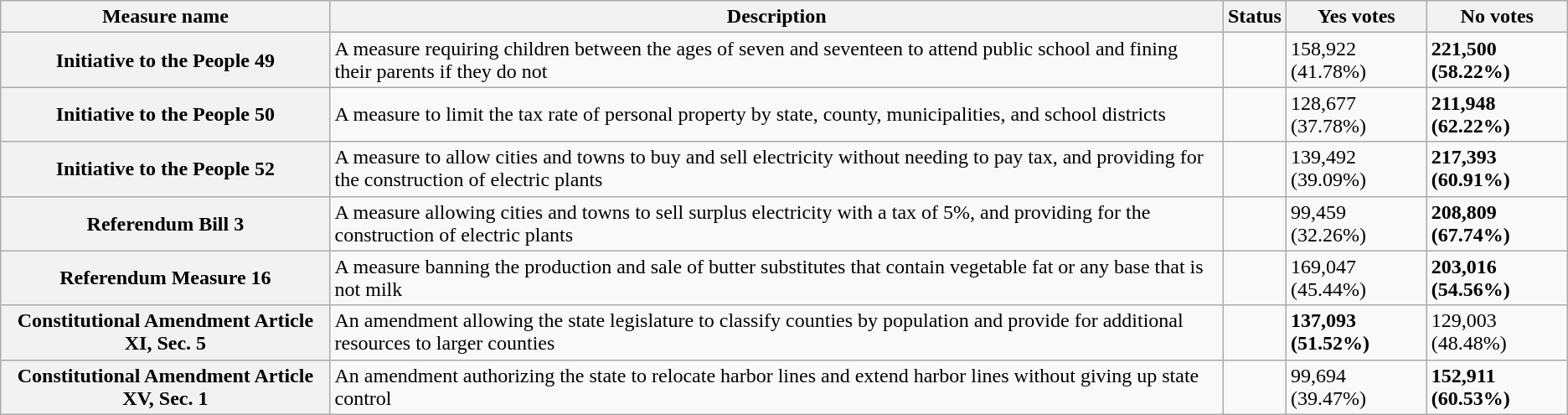<table class="wikitable sortable plainrowheaders">
<tr>
<th scope=col>Measure name</th>
<th scope=col class=unsortable>Description</th>
<th scope=col>Status</th>
<th scope=col>Yes votes</th>
<th scope=col>No votes</th>
</tr>
<tr>
<th scope=row>Initiative to the People 49</th>
<td>A measure requiring children between the ages of seven and seventeen to attend public school and fining their parents if they do not</td>
<td></td>
<td>158,922 (41.78%)</td>
<td><strong>221,500 (58.22%)</strong></td>
</tr>
<tr>
<th scope=row>Initiative to the People 50</th>
<td>A measure to limit the tax rate of personal property by state, county, municipalities, and school districts</td>
<td></td>
<td>128,677 (37.78%)</td>
<td><strong>211,948 (62.22%)</strong></td>
</tr>
<tr>
<th scope=row>Initiative to the People 52</th>
<td>A measure to allow cities and towns to buy and sell electricity without needing to pay tax, and providing for the construction of electric plants</td>
<td></td>
<td>139,492 (39.09%)</td>
<td><strong>217,393 (60.91%)</strong></td>
</tr>
<tr>
<th scope=row>Referendum Bill 3</th>
<td>A measure allowing cities and towns to sell surplus electricity with a tax of 5%, and providing for the construction of electric plants</td>
<td></td>
<td>99,459 (32.26%)</td>
<td><strong>208,809 (67.74%)</strong></td>
</tr>
<tr>
<th scope=row>Referendum Measure 16</th>
<td>A measure banning the production and sale of butter substitutes that contain vegetable fat or any base that is not milk</td>
<td></td>
<td>169,047 (45.44%)</td>
<td><strong>203,016 (54.56%)</strong></td>
</tr>
<tr>
<th scope=row>Constitutional Amendment Article XI, Sec. 5</th>
<td>An amendment allowing the state legislature to classify counties by population and provide for additional resources to larger counties</td>
<td></td>
<td><strong>137,093 (51.52%)</strong></td>
<td>129,003 (48.48%)</td>
</tr>
<tr>
<th scope=row>Constitutional Amendment Article XV, Sec. 1</th>
<td>An amendment authorizing the state to relocate harbor lines and extend harbor lines without giving up state control</td>
<td></td>
<td>99,694 (39.47%)</td>
<td><strong>152,911 (60.53%)</strong></td>
</tr>
</table>
